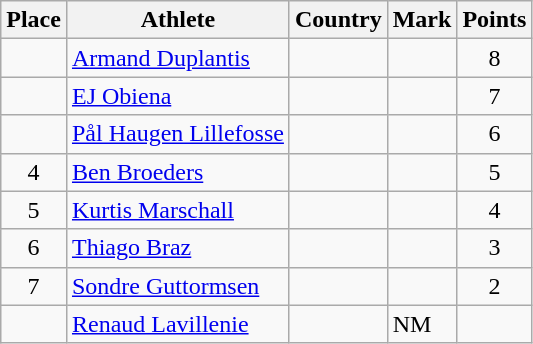<table class="wikitable">
<tr>
<th>Place</th>
<th>Athlete</th>
<th>Country</th>
<th>Mark</th>
<th>Points</th>
</tr>
<tr>
<td align=center></td>
<td><a href='#'>Armand Duplantis</a></td>
<td></td>
<td></td>
<td align=center>8</td>
</tr>
<tr>
<td align=center></td>
<td><a href='#'>EJ Obiena</a></td>
<td></td>
<td></td>
<td align=center>7</td>
</tr>
<tr>
<td align=center></td>
<td><a href='#'>Pål Haugen Lillefosse</a></td>
<td></td>
<td></td>
<td align=center>6</td>
</tr>
<tr>
<td align=center>4</td>
<td><a href='#'>Ben Broeders</a></td>
<td></td>
<td></td>
<td align=center>5</td>
</tr>
<tr>
<td align=center>5</td>
<td><a href='#'>Kurtis Marschall</a></td>
<td></td>
<td></td>
<td align=center>4</td>
</tr>
<tr>
<td align=center>6</td>
<td><a href='#'>Thiago Braz</a></td>
<td></td>
<td></td>
<td align=center>3</td>
</tr>
<tr>
<td align=center>7</td>
<td><a href='#'>Sondre Guttormsen</a></td>
<td></td>
<td></td>
<td align=center>2</td>
</tr>
<tr>
<td align=center></td>
<td><a href='#'>Renaud Lavillenie</a></td>
<td></td>
<td>NM</td>
<td align=center></td>
</tr>
</table>
